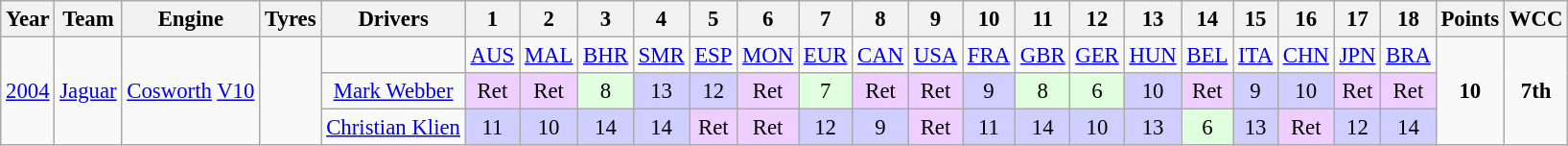<table class="wikitable" style="text-align:center; font-size:95%">
<tr>
<th>Year</th>
<th>Team</th>
<th>Engine</th>
<th>Tyres</th>
<th>Drivers</th>
<th>1</th>
<th>2</th>
<th>3</th>
<th>4</th>
<th>5</th>
<th>6</th>
<th>7</th>
<th>8</th>
<th>9</th>
<th>10</th>
<th>11</th>
<th>12</th>
<th>13</th>
<th>14</th>
<th>15</th>
<th>16</th>
<th>17</th>
<th>18</th>
<th>Points</th>
<th>WCC</th>
</tr>
<tr>
<td rowspan="3"><a href='#'>2004</a></td>
<td rowspan="3"><a href='#'>Jaguar</a></td>
<td rowspan="3"><a href='#'>Cosworth</a> <a href='#'>V10</a></td>
<td rowspan="3"></td>
<td></td>
<td><a href='#'>AUS</a></td>
<td><a href='#'>MAL</a></td>
<td><a href='#'>BHR</a></td>
<td><a href='#'>SMR</a></td>
<td><a href='#'>ESP</a></td>
<td><a href='#'>MON</a></td>
<td><a href='#'>EUR</a></td>
<td><a href='#'>CAN</a></td>
<td><a href='#'>USA</a></td>
<td><a href='#'>FRA</a></td>
<td><a href='#'>GBR</a></td>
<td><a href='#'>GER</a></td>
<td><a href='#'>HUN</a></td>
<td><a href='#'>BEL</a></td>
<td><a href='#'>ITA</a></td>
<td><a href='#'>CHN</a></td>
<td><a href='#'>JPN</a></td>
<td><a href='#'>BRA</a></td>
<td rowspan="3"><strong>10</strong></td>
<td rowspan="3"><strong>7th</strong></td>
</tr>
<tr>
<td> <a href='#'>Mark Webber</a></td>
<td style="background:#EFCFFF;">Ret</td>
<td style="background:#EFCFFF;">Ret</td>
<td style="background:#DFFFDF;">8</td>
<td style="background:#CFCFFF;">13</td>
<td style="background:#CFCFFF;">12</td>
<td style="background:#EFCFFF;">Ret</td>
<td style="background:#DFFFDF;">7</td>
<td style="background:#EFCFFF;">Ret</td>
<td style="background:#EFCFFF;">Ret</td>
<td style="background:#CFCFFF;">9</td>
<td style="background:#DFFFDF;">8</td>
<td style="background:#DFFFDF;">6</td>
<td style="background:#CFCFFF;">10</td>
<td style="background:#EFCFFF;">Ret</td>
<td style="background:#CFCFFF;">9</td>
<td style="background:#CFCFFF;">10</td>
<td style="background:#EFCFFF;">Ret</td>
<td style="background:#EFCFFF;">Ret</td>
</tr>
<tr>
<td> <a href='#'>Christian Klien</a></td>
<td style="background:#CFCFFF;">11</td>
<td style="background:#CFCFFF;">10</td>
<td style="background:#CFCFFF;">14</td>
<td style="background:#CFCFFF;">14</td>
<td style="background:#EFCFFF;">Ret</td>
<td style="background:#EFCFFF;">Ret</td>
<td style="background:#CFCFFF;">12</td>
<td style="background:#CFCFFF;">9</td>
<td style="background:#EFCFFF;">Ret</td>
<td style="background:#CFCFFF;">11</td>
<td style="background:#CFCFFF;">14</td>
<td style="background:#CFCFFF;">10</td>
<td style="background:#CFCFFF;">13</td>
<td style="background:#DFFFDF;">6</td>
<td style="background:#CFCFFF;">13</td>
<td style="background:#EFCFFF;">Ret</td>
<td style="background:#CFCFFF;">12</td>
<td style="background:#CFCFFF;">14</td>
</tr>
</table>
